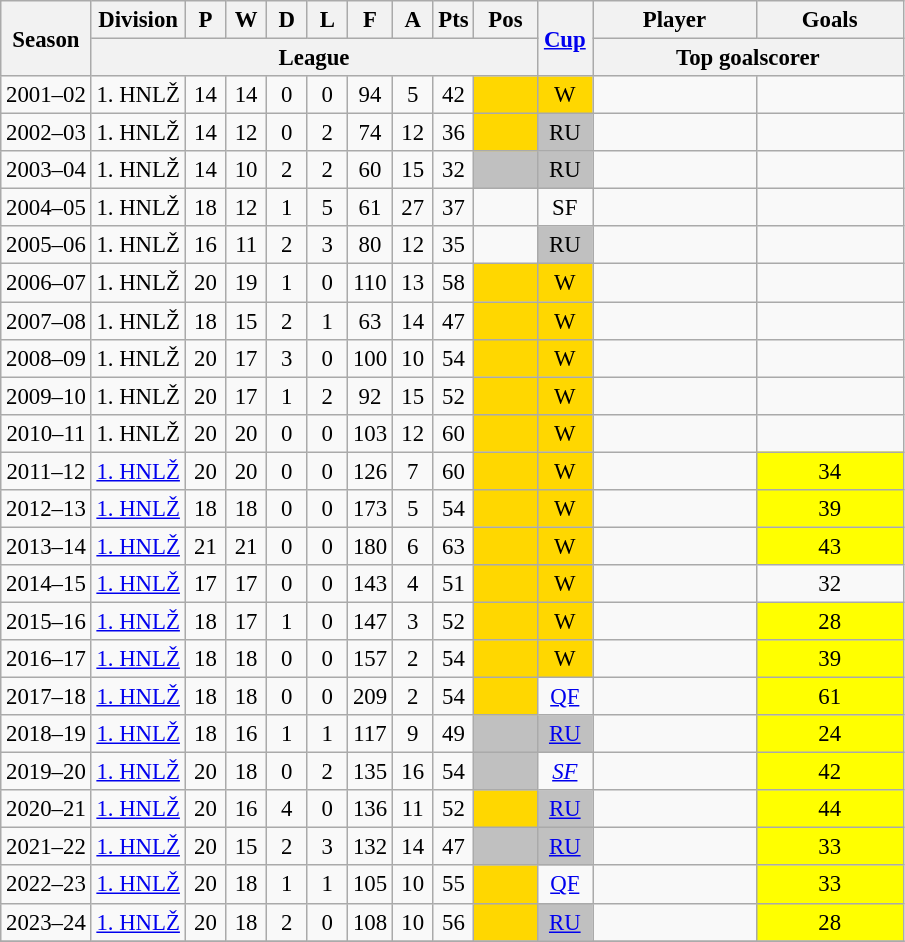<table class="wikitable sortable" style="font-size:95%; text-align: center;">
<tr>
<th rowspan=2>Season</th>
<th>Division</th>
<th width="20">P</th>
<th width="20">W</th>
<th width="20">D</th>
<th width="20">L</th>
<th width="20">F</th>
<th width="20">A</th>
<th width="20">Pts</th>
<th width="35">Pos</th>
<th rowspan=2 width="30"><a href='#'>Cup</a></th>
<th>Player</th>
<th>Goals</th>
</tr>
<tr>
<th class="unsortable" colspan=9>League</th>
<th colspan=2 width="200">Top goalscorer</th>
</tr>
<tr>
<td>2001–02</td>
<td>1. HNLŽ</td>
<td>14</td>
<td>14</td>
<td>0</td>
<td>0</td>
<td>94</td>
<td>5</td>
<td>42</td>
<td bgcolor=gold></td>
<td bgcolor=gold>W</td>
<td></td>
<td></td>
</tr>
<tr>
<td>2002–03</td>
<td>1. HNLŽ</td>
<td>14</td>
<td>12</td>
<td>0</td>
<td>2</td>
<td>74</td>
<td>12</td>
<td>36</td>
<td bgcolor=gold></td>
<td bgcolor=silver>RU</td>
<td></td>
<td></td>
</tr>
<tr>
<td>2003–04</td>
<td>1. HNLŽ</td>
<td>14</td>
<td>10</td>
<td>2</td>
<td>2</td>
<td>60</td>
<td>15</td>
<td>32</td>
<td bgcolor=silver></td>
<td bgcolor=silver>RU</td>
<td></td>
<td></td>
</tr>
<tr>
<td>2004–05</td>
<td>1. HNLŽ</td>
<td>18</td>
<td>12</td>
<td>1</td>
<td>5</td>
<td>61</td>
<td>27</td>
<td>37</td>
<td></td>
<td>SF</td>
<td></td>
<td></td>
</tr>
<tr>
<td>2005–06</td>
<td>1. HNLŽ</td>
<td>16</td>
<td>11</td>
<td>2</td>
<td>3</td>
<td>80</td>
<td>12</td>
<td>35</td>
<td></td>
<td bgcolor=silver>RU</td>
<td></td>
<td></td>
</tr>
<tr>
<td>2006–07</td>
<td>1. HNLŽ</td>
<td>20</td>
<td>19</td>
<td>1</td>
<td>0</td>
<td>110</td>
<td>13</td>
<td>58</td>
<td bgcolor=gold></td>
<td bgcolor=gold>W</td>
<td></td>
<td></td>
</tr>
<tr>
<td>2007–08</td>
<td>1. HNLŽ</td>
<td>18</td>
<td>15</td>
<td>2</td>
<td>1</td>
<td>63</td>
<td>14</td>
<td>47</td>
<td bgcolor=gold></td>
<td bgcolor=gold>W</td>
<td></td>
<td></td>
</tr>
<tr>
<td>2008–09</td>
<td>1. HNLŽ</td>
<td>20</td>
<td>17</td>
<td>3</td>
<td>0</td>
<td>100</td>
<td>10</td>
<td>54</td>
<td bgcolor=gold></td>
<td bgcolor=gold>W</td>
<td></td>
<td></td>
</tr>
<tr>
<td>2009–10</td>
<td>1. HNLŽ</td>
<td>20</td>
<td>17</td>
<td>1</td>
<td>2</td>
<td>92</td>
<td>15</td>
<td>52</td>
<td bgcolor=gold></td>
<td bgcolor=gold>W</td>
<td></td>
<td></td>
</tr>
<tr>
<td>2010–11</td>
<td>1. HNLŽ</td>
<td>20</td>
<td>20</td>
<td>0</td>
<td>0</td>
<td>103</td>
<td>12</td>
<td>60</td>
<td bgcolor=gold></td>
<td bgcolor=gold>W</td>
<td></td>
<td></td>
</tr>
<tr>
<td>2011–12</td>
<td><a href='#'>1. HNLŽ</a></td>
<td>20</td>
<td>20</td>
<td>0</td>
<td>0</td>
<td>126</td>
<td>7</td>
<td>60</td>
<td bgcolor=gold></td>
<td bgcolor=gold>W</td>
<td align="left"></td>
<td bgcolor=yellow>34</td>
</tr>
<tr>
<td>2012–13</td>
<td><a href='#'>1. HNLŽ</a></td>
<td>18</td>
<td>18</td>
<td>0</td>
<td>0</td>
<td>173</td>
<td>5</td>
<td>54</td>
<td bgcolor=gold></td>
<td bgcolor=gold>W</td>
<td align="left"></td>
<td bgcolor=yellow>39</td>
</tr>
<tr>
<td>2013–14</td>
<td><a href='#'>1. HNLŽ</a></td>
<td>21</td>
<td>21</td>
<td>0</td>
<td>0</td>
<td>180</td>
<td>6</td>
<td>63</td>
<td bgcolor=gold></td>
<td bgcolor=gold>W</td>
<td align="left"></td>
<td bgcolor=yellow>43</td>
</tr>
<tr>
<td>2014–15</td>
<td><a href='#'>1. HNLŽ</a></td>
<td>17</td>
<td>17</td>
<td>0</td>
<td>0</td>
<td>143</td>
<td>4</td>
<td>51</td>
<td bgcolor=gold></td>
<td bgcolor=gold>W</td>
<td align="left"></td>
<td>32</td>
</tr>
<tr>
<td>2015–16</td>
<td><a href='#'>1. HNLŽ</a></td>
<td>18</td>
<td>17</td>
<td>1</td>
<td>0</td>
<td>147</td>
<td>3</td>
<td>52</td>
<td bgcolor=gold></td>
<td bgcolor=gold>W</td>
<td align="left"></td>
<td bgcolor=yellow>28</td>
</tr>
<tr>
<td>2016–17</td>
<td><a href='#'>1. HNLŽ</a></td>
<td>18</td>
<td>18</td>
<td>0</td>
<td>0</td>
<td>157</td>
<td>2</td>
<td>54</td>
<td bgcolor=gold></td>
<td bgcolor=gold>W</td>
<td align="left"></td>
<td bgcolor=yellow>39</td>
</tr>
<tr>
<td>2017–18</td>
<td><a href='#'>1. HNLŽ</a></td>
<td>18</td>
<td>18</td>
<td>0</td>
<td>0</td>
<td>209</td>
<td>2</td>
<td>54</td>
<td bgcolor=gold></td>
<td><a href='#'>QF</a></td>
<td align="left"></td>
<td bgcolor=yellow>61</td>
</tr>
<tr>
<td>2018–19</td>
<td><a href='#'>1. HNLŽ</a></td>
<td>18</td>
<td>16</td>
<td>1</td>
<td>1</td>
<td>117</td>
<td>9</td>
<td>49</td>
<td bgcolor=silver></td>
<td bgcolor=silver><a href='#'>RU</a></td>
<td align="left"></td>
<td bgcolor=yellow>24</td>
</tr>
<tr>
<td>2019–20</td>
<td><a href='#'>1. HNLŽ</a></td>
<td>20</td>
<td>18</td>
<td>0</td>
<td>2</td>
<td>135</td>
<td>16</td>
<td>54</td>
<td bgcolor=silver></td>
<td><em><a href='#'>SF</a></em></td>
<td align="left"></td>
<td bgcolor=yellow>42</td>
</tr>
<tr>
<td>2020–21</td>
<td><a href='#'>1. HNLŽ</a></td>
<td>20</td>
<td>16</td>
<td>4</td>
<td>0</td>
<td>136</td>
<td>11</td>
<td>52</td>
<td bgcolor=gold></td>
<td bgcolor=silver><a href='#'>RU</a></td>
<td align="left"></td>
<td bgcolor=yellow>44</td>
</tr>
<tr>
<td>2021–22</td>
<td><a href='#'>1. HNLŽ</a></td>
<td>20</td>
<td>15</td>
<td>2</td>
<td>3</td>
<td>132</td>
<td>14</td>
<td>47</td>
<td bgcolor=silver></td>
<td bgcolor=silver><a href='#'>RU</a></td>
<td align="left"></td>
<td bgcolor=yellow>33</td>
</tr>
<tr>
<td>2022–23</td>
<td><a href='#'>1. HNLŽ</a></td>
<td>20</td>
<td>18</td>
<td>1</td>
<td>1</td>
<td>105</td>
<td>10</td>
<td>55</td>
<td bgcolor=gold></td>
<td><a href='#'>QF</a></td>
<td align="left"></td>
<td bgcolor=yellow>33</td>
</tr>
<tr>
<td>2023–24</td>
<td><a href='#'>1. HNLŽ</a></td>
<td>20</td>
<td>18</td>
<td>2</td>
<td>0</td>
<td>108</td>
<td>10</td>
<td>56</td>
<td bgcolor=gold></td>
<td bgcolor=silver><a href='#'>RU</a></td>
<td align="left"></td>
<td bgcolor=yellow>28</td>
</tr>
<tr>
</tr>
</table>
